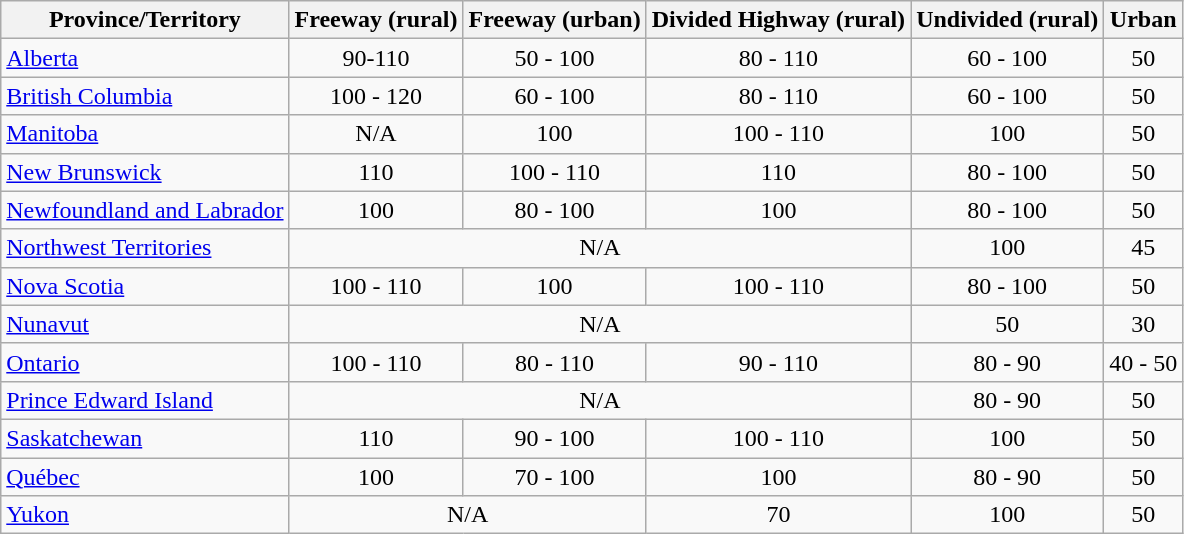<table class="wikitable sortable" style="text-align:center">
<tr>
<th>Province/Territory</th>
<th>Freeway (rural)</th>
<th>Freeway (urban)</th>
<th>Divided Highway (rural)</th>
<th>Undivided (rural)</th>
<th>Urban</th>
</tr>
<tr>
<td align="left"> <a href='#'>Alberta</a></td>
<td>90-110</td>
<td>50 - 100</td>
<td>80 - 110</td>
<td>60 - 100</td>
<td>50</td>
</tr>
<tr>
<td align="left"> <a href='#'>British Columbia</a></td>
<td>100 - 120</td>
<td>60 - 100</td>
<td>80 - 110</td>
<td>60 - 100</td>
<td>50</td>
</tr>
<tr>
<td align="left"> <a href='#'>Manitoba</a></td>
<td>N/A</td>
<td>100</td>
<td>100 - 110</td>
<td>100</td>
<td>50</td>
</tr>
<tr>
<td align="left"> <a href='#'>New Brunswick</a></td>
<td>110</td>
<td>100 - 110</td>
<td>110</td>
<td>80 - 100</td>
<td>50</td>
</tr>
<tr>
<td align="left"> <a href='#'>Newfoundland and Labrador</a></td>
<td>100</td>
<td>80 - 100</td>
<td>100</td>
<td>80 - 100</td>
<td>50</td>
</tr>
<tr>
<td align="left"> <a href='#'>Northwest Territories</a></td>
<td colspan="3">N/A</td>
<td>100</td>
<td>45</td>
</tr>
<tr>
<td align="left"> <a href='#'>Nova Scotia</a></td>
<td>100 - 110</td>
<td>100</td>
<td>100 - 110</td>
<td>80 - 100</td>
<td>50</td>
</tr>
<tr>
<td align="left"> <a href='#'>Nunavut</a></td>
<td colspan="3">N/A</td>
<td>50</td>
<td>30</td>
</tr>
<tr>
<td align="left"> <a href='#'>Ontario</a></td>
<td>100 - 110</td>
<td>80 - 110</td>
<td>90 - 110</td>
<td>80 - 90</td>
<td>40 - 50</td>
</tr>
<tr>
<td align="left"> <a href='#'>Prince Edward Island</a></td>
<td colspan="3">N/A</td>
<td>80 - 90</td>
<td>50</td>
</tr>
<tr>
<td align="left"> <a href='#'>Saskatchewan</a></td>
<td>110</td>
<td>90 - 100</td>
<td>100 - 110</td>
<td>100</td>
<td>50</td>
</tr>
<tr>
<td align="left"> <a href='#'>Québec</a></td>
<td>100</td>
<td>70 - 100</td>
<td>100</td>
<td>80 - 90</td>
<td>50</td>
</tr>
<tr>
<td align="left"> <a href='#'>Yukon</a></td>
<td colspan="2">N/A</td>
<td>70</td>
<td>100</td>
<td>50</td>
</tr>
</table>
